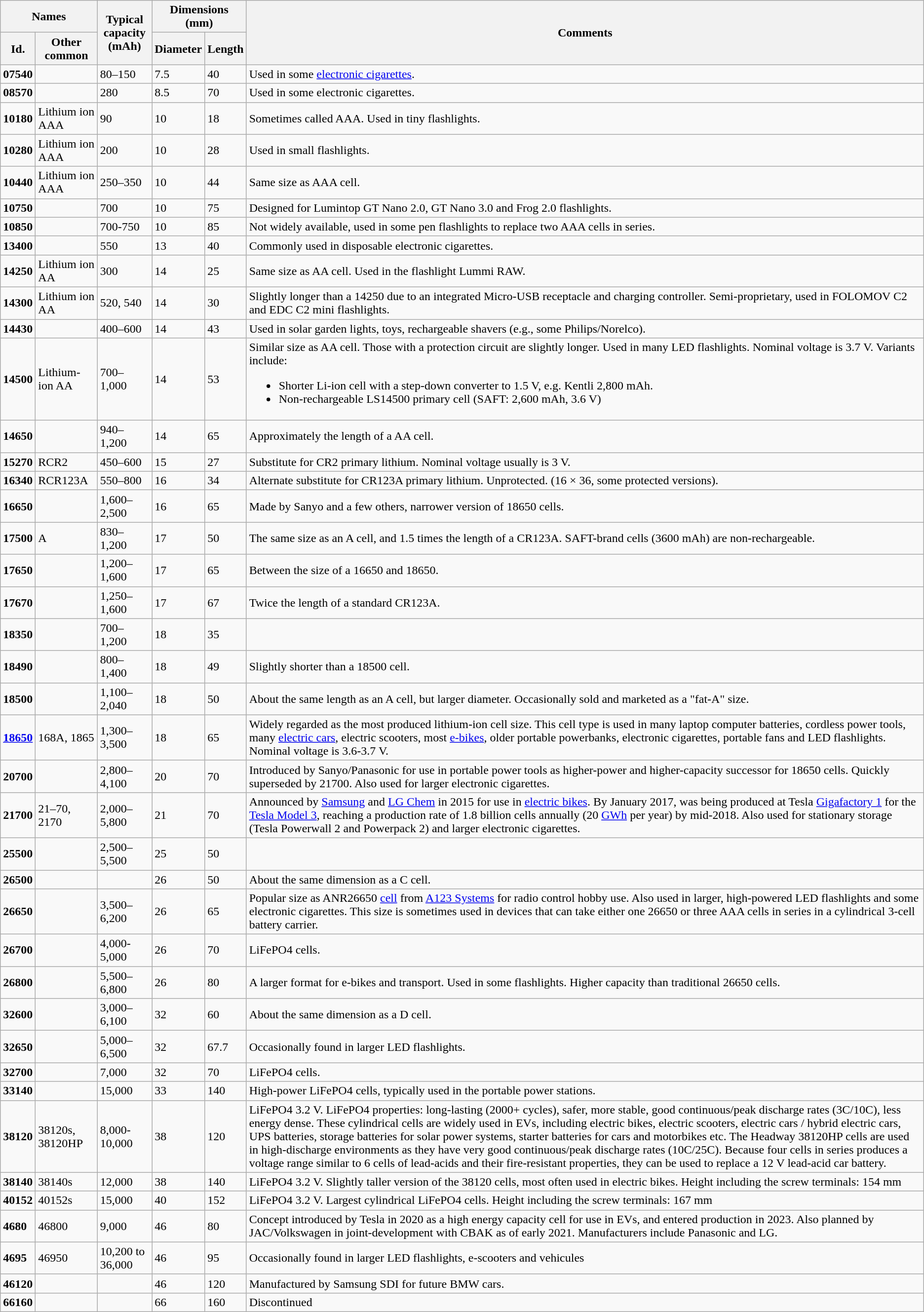<table class="wikitable">
<tr>
<th colspan=2>Names</th>
<th rowspan=2>Typical<br>capacity<br>(mAh)</th>
<th colspan=2>Dimensions (mm)</th>
<th rowspan=2>Comments</th>
</tr>
<tr>
<th>Id.</th>
<th>Other common</th>
<th>Diameter</th>
<th>Length</th>
</tr>
<tr>
<td><strong>07540</strong></td>
<td></td>
<td>80–150</td>
<td>7.5</td>
<td>40</td>
<td>Used in some <a href='#'>electronic cigarettes</a>.</td>
</tr>
<tr>
<td><strong>08570</strong></td>
<td></td>
<td>280</td>
<td>8.5</td>
<td>70</td>
<td>Used in some electronic cigarettes.</td>
</tr>
<tr>
<td><strong>10180</strong></td>
<td>Lithium ion  AAA</td>
<td>90</td>
<td>10</td>
<td>18</td>
<td>Sometimes called  AAA. Used in tiny flashlights.</td>
</tr>
<tr>
<td><strong>10280</strong></td>
<td>Lithium ion  AAA</td>
<td>200</td>
<td>10</td>
<td>28</td>
<td>Used in small flashlights.</td>
</tr>
<tr>
<td><strong>10440</strong></td>
<td>Lithium ion AAA</td>
<td>250–350</td>
<td>10</td>
<td>44</td>
<td>Same size as AAA cell.</td>
</tr>
<tr>
<td><strong>10750</strong></td>
<td></td>
<td>700</td>
<td>10</td>
<td>75</td>
<td>Designed for Lumintop GT Nano 2.0, GT Nano 3.0 and Frog 2.0 flashlights.</td>
</tr>
<tr>
<td><strong>10850</strong></td>
<td></td>
<td>700-750</td>
<td>10</td>
<td>85</td>
<td>Not widely available, used in some pen flashlights to replace two AAA cells in series.</td>
</tr>
<tr>
<td><strong>13400</strong></td>
<td></td>
<td>550</td>
<td>13</td>
<td>40</td>
<td>Commonly used in disposable electronic cigarettes.</td>
</tr>
<tr>
<td><strong>14250</strong></td>
<td>Lithium ion  AA</td>
<td>300</td>
<td>14</td>
<td>25</td>
<td>Same size as  AA cell. Used in the flashlight Lummi RAW.</td>
</tr>
<tr>
<td><strong>14300</strong></td>
<td>Lithium ion  AA</td>
<td>520, 540</td>
<td>14</td>
<td>30</td>
<td>Slightly longer than a 14250 due to an integrated Micro-USB receptacle and charging controller. Semi-proprietary, used in FOLOMOV C2 and EDC C2 mini flashlights.</td>
</tr>
<tr>
<td><strong>14430</strong></td>
<td></td>
<td>400–600</td>
<td>14</td>
<td>43</td>
<td>Used in solar garden lights, toys, rechargeable shavers (e.g., some Philips/Norelco).</td>
</tr>
<tr>
<td><strong>14500</strong></td>
<td>Lithium-ion AA</td>
<td>700–1,000</td>
<td>14</td>
<td>53</td>
<td>Similar size as AA cell. Those with a protection circuit are slightly longer.  Used in many LED flashlights. Nominal voltage is 3.7 V. Variants include:<br><ul><li>Shorter Li-ion cell with a step-down converter to 1.5 V, e.g. Kentli 2,800 mAh.</li><li>Non-rechargeable LS14500  primary cell (SAFT: 2,600 mAh, 3.6 V)</li></ul></td>
</tr>
<tr>
<td><strong>14650</strong></td>
<td></td>
<td>940–1,200</td>
<td>14</td>
<td>65</td>
<td>Approximately  the length of a AA cell.</td>
</tr>
<tr>
<td><strong>15270</strong></td>
<td>RCR2</td>
<td>450–600</td>
<td>15</td>
<td>27</td>
<td>Substitute for CR2 primary lithium. Nominal voltage usually is 3 V.</td>
</tr>
<tr>
<td><strong>16340</strong></td>
<td>RCR123A</td>
<td>550–800</td>
<td>16</td>
<td>34</td>
<td>Alternate substitute for CR123A primary lithium. Unprotected. (16 × 36, some protected versions).</td>
</tr>
<tr>
<td><strong>16650</strong></td>
<td></td>
<td>1,600–2,500</td>
<td>16</td>
<td>65</td>
<td>Made by Sanyo and a few others, narrower version of 18650 cells.</td>
</tr>
<tr>
<td><strong>17500</strong></td>
<td>A</td>
<td>830–1,200</td>
<td>17</td>
<td>50</td>
<td>The same size as an A cell, and 1.5 times the length of a CR123A. SAFT-brand cells (3600 mAh) are non-rechargeable.</td>
</tr>
<tr>
<td><strong>17650</strong></td>
<td></td>
<td>1,200–1,600</td>
<td>17</td>
<td>65</td>
<td>Between the size of a 16650 and 18650.</td>
</tr>
<tr>
<td><strong>17670</strong></td>
<td></td>
<td>1,250–1,600</td>
<td>17</td>
<td>67</td>
<td>Twice the length of a standard CR123A.</td>
</tr>
<tr>
<td><strong>18350</strong></td>
<td></td>
<td>700–1,200</td>
<td>18</td>
<td>35</td>
<td></td>
</tr>
<tr>
<td><strong>18490</strong></td>
<td></td>
<td>800–1,400</td>
<td>18</td>
<td>49</td>
<td>Slightly shorter than a 18500 cell.</td>
</tr>
<tr>
<td><strong>18500</strong></td>
<td></td>
<td>1,100–2,040</td>
<td>18</td>
<td>50</td>
<td>About the same length as an A cell, but larger diameter. Occasionally sold and marketed as a "fat-A" size.</td>
</tr>
<tr>
<td><strong><a href='#'>18650</a></strong></td>
<td>168A, 1865</td>
<td>1,300–3,500</td>
<td>18</td>
<td>65</td>
<td>Widely regarded as the most produced lithium-ion cell size. This cell type is used in many laptop computer batteries, cordless power tools, many <a href='#'>electric cars</a>, electric scooters, most <a href='#'>e-bikes</a>, older portable powerbanks, electronic cigarettes, portable fans and LED flashlights. Nominal voltage is 3.6-3.7 V.</td>
</tr>
<tr>
<td><strong>20700</strong></td>
<td></td>
<td>2,800–4,100</td>
<td>20</td>
<td>70</td>
<td>Introduced by Sanyo/Panasonic for use in portable power tools as higher-power and higher-capacity successor for 18650 cells.  Quickly superseded by 21700. Also used for larger electronic cigarettes.</td>
</tr>
<tr>
<td><strong>21700</strong></td>
<td>21–70, 2170</td>
<td>2,000–5,800</td>
<td>21</td>
<td>70</td>
<td>Announced by <a href='#'>Samsung</a> and <a href='#'>LG Chem</a> in 2015 for use in <a href='#'>electric bikes</a>. By January 2017, was being produced at Tesla <a href='#'>Gigafactory 1</a> for the <a href='#'>Tesla Model 3</a>, reaching a production rate of 1.8 billion cells annually (20 <a href='#'>GWh</a> per year) by mid-2018. Also used for stationary storage (Tesla Powerwall 2 and Powerpack 2) and larger electronic cigarettes.</td>
</tr>
<tr>
<td><strong>25500</strong></td>
<td></td>
<td>2,500–5,500</td>
<td>25</td>
<td>50</td>
<td></td>
</tr>
<tr>
<td><strong>26500</strong></td>
<td></td>
<td></td>
<td>26</td>
<td>50</td>
<td>About the same dimension as a C cell.</td>
</tr>
<tr>
<td><strong>26650</strong></td>
<td></td>
<td>3,500–6,200</td>
<td>26</td>
<td>65</td>
<td>Popular size as ANR26650 <a href='#'> cell</a> from <a href='#'>A123 Systems</a> for radio control hobby use. Also used in larger, high-powered LED flashlights and some electronic cigarettes. This size is sometimes used in devices that can take either one 26650 or three AAA cells in series in a cylindrical 3-cell battery carrier.</td>
</tr>
<tr>
<td><strong>26700</strong></td>
<td></td>
<td>4,000-5,000</td>
<td>26</td>
<td>70</td>
<td>LiFePO4 cells.</td>
</tr>
<tr>
<td><strong>26800</strong></td>
<td></td>
<td>5,500–6,800</td>
<td>26</td>
<td>80</td>
<td>A larger format for e-bikes and transport. Used in some flashlights. Higher capacity than traditional 26650 cells.</td>
</tr>
<tr>
<td><strong>32600</strong></td>
<td></td>
<td>3,000–6,100</td>
<td>32</td>
<td>60</td>
<td>About the same dimension as a D cell.</td>
</tr>
<tr>
<td><strong>32650</strong></td>
<td></td>
<td>5,000–6,500</td>
<td>32</td>
<td>67.7</td>
<td>Occasionally found in larger LED flashlights.</td>
</tr>
<tr>
<td><strong>32700</strong></td>
<td></td>
<td>7,000</td>
<td>32</td>
<td>70</td>
<td>LiFePO4 cells.</td>
</tr>
<tr>
<td><strong>33140</strong></td>
<td></td>
<td>15,000</td>
<td>33</td>
<td>140</td>
<td>High-power LiFePO4 cells, typically used in the portable power stations.</td>
</tr>
<tr>
<td><strong>38120</strong></td>
<td>38120s, 38120HP</td>
<td>8,000-10,000</td>
<td>38</td>
<td>120</td>
<td>LiFePO4 3.2 V. LiFePO4 properties: long-lasting (2000+ cycles), safer, more stable, good continuous/peak discharge rates (3C/10C), less energy dense. These cylindrical cells are widely used in EVs, including electric bikes, electric scooters, electric cars / hybrid electric cars, UPS batteries, storage batteries for solar power systems, starter batteries for cars and motorbikes etc. The Headway 38120HP cells are used in high-discharge environments as they have very good continuous/peak discharge rates (10C/25C). Because four cells in series produces a voltage range similar to 6 cells of lead-acids and their fire-resistant properties, they can be used to replace a 12 V lead-acid car battery.</td>
</tr>
<tr>
<td><strong>38140</strong></td>
<td>38140s</td>
<td>12,000</td>
<td>38</td>
<td>140</td>
<td>LiFePO4 3.2 V. Slightly taller version of the 38120 cells, most often used in electric bikes. Height including the screw terminals: 154 mm</td>
</tr>
<tr>
<td><strong>40152</strong></td>
<td>40152s</td>
<td>15,000</td>
<td>40</td>
<td>152</td>
<td>LiFePO4 3.2 V. Largest cylindrical LiFePO4 cells. Height including the screw terminals: 167 mm</td>
</tr>
<tr>
<td><strong>4680</strong></td>
<td>46800</td>
<td>9,000 </td>
<td>46</td>
<td>80</td>
<td>Concept introduced by Tesla in 2020 as a high energy capacity cell for use in EVs, and entered production in 2023. Also planned by JAC/Volkswagen in joint-development with CBAK as of early 2021. Manufacturers include Panasonic and LG.</td>
</tr>
<tr>
<td><strong>4695</strong></td>
<td>46950</td>
<td>10,200 to 36,000</td>
<td>46</td>
<td>95</td>
<td>Occasionally found in larger LED flashlights, e-scooters and vehicules</td>
</tr>
<tr>
<td><strong>46120</strong></td>
<td></td>
<td></td>
<td>46</td>
<td>120</td>
<td>Manufactured by Samsung SDI for future BMW cars.</td>
</tr>
<tr>
<td><strong>66160</strong></td>
<td></td>
<td></td>
<td>66</td>
<td>160</td>
<td>Discontinued</td>
</tr>
</table>
